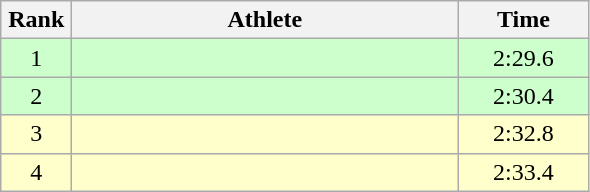<table class=wikitable style="text-align:center">
<tr>
<th width=40>Rank</th>
<th width=250>Athlete</th>
<th width=80>Time</th>
</tr>
<tr bgcolor="ccffcc">
<td>1</td>
<td align=left></td>
<td>2:29.6</td>
</tr>
<tr bgcolor="ccffcc">
<td>2</td>
<td align=left></td>
<td>2:30.4</td>
</tr>
<tr bgcolor="ffffcc">
<td>3</td>
<td align=left></td>
<td>2:32.8</td>
</tr>
<tr bgcolor="ffffcc">
<td>4</td>
<td align=left></td>
<td>2:33.4</td>
</tr>
</table>
